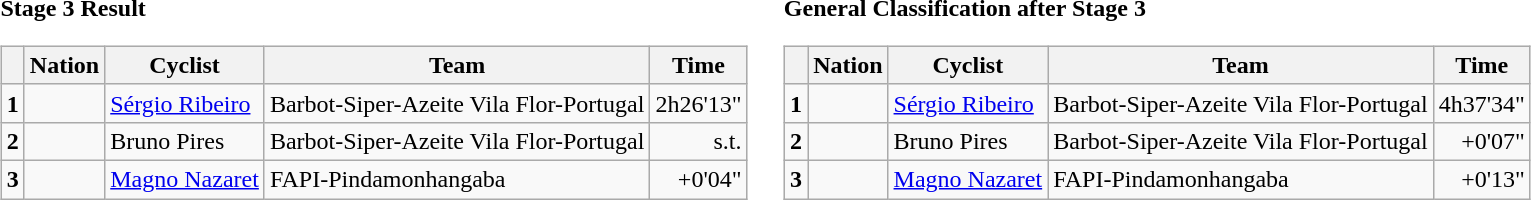<table>
<tr>
<td><strong>Stage 3 Result</strong><br><table class="wikitable">
<tr>
<th></th>
<th>Nation</th>
<th>Cyclist</th>
<th>Team</th>
<th>Time</th>
</tr>
<tr>
<td><strong>1</strong></td>
<td></td>
<td><a href='#'>Sérgio Ribeiro</a></td>
<td>Barbot-Siper-Azeite Vila Flor-Portugal</td>
<td align="right">2h26'13"</td>
</tr>
<tr>
<td><strong>2</strong></td>
<td></td>
<td>Bruno Pires</td>
<td>Barbot-Siper-Azeite Vila Flor-Portugal</td>
<td align="right">s.t.</td>
</tr>
<tr>
<td><strong>3</strong></td>
<td></td>
<td><a href='#'>Magno Nazaret</a></td>
<td>FAPI-Pindamonhangaba</td>
<td align="right">+0'04"</td>
</tr>
</table>
</td>
<td></td>
<td><strong>General Classification after Stage 3</strong><br><table class="wikitable">
<tr>
<th></th>
<th>Nation</th>
<th>Cyclist</th>
<th>Team</th>
<th>Time</th>
</tr>
<tr>
<td><strong>1</strong></td>
<td></td>
<td><a href='#'>Sérgio Ribeiro</a></td>
<td>Barbot-Siper-Azeite Vila Flor-Portugal</td>
<td align="right">4h37'34"</td>
</tr>
<tr>
<td><strong>2</strong></td>
<td></td>
<td>Bruno Pires</td>
<td>Barbot-Siper-Azeite Vila Flor-Portugal</td>
<td align="right">+0'07"</td>
</tr>
<tr>
<td><strong>3</strong></td>
<td></td>
<td><a href='#'>Magno Nazaret</a></td>
<td>FAPI-Pindamonhangaba</td>
<td align="right">+0'13"</td>
</tr>
</table>
</td>
</tr>
</table>
